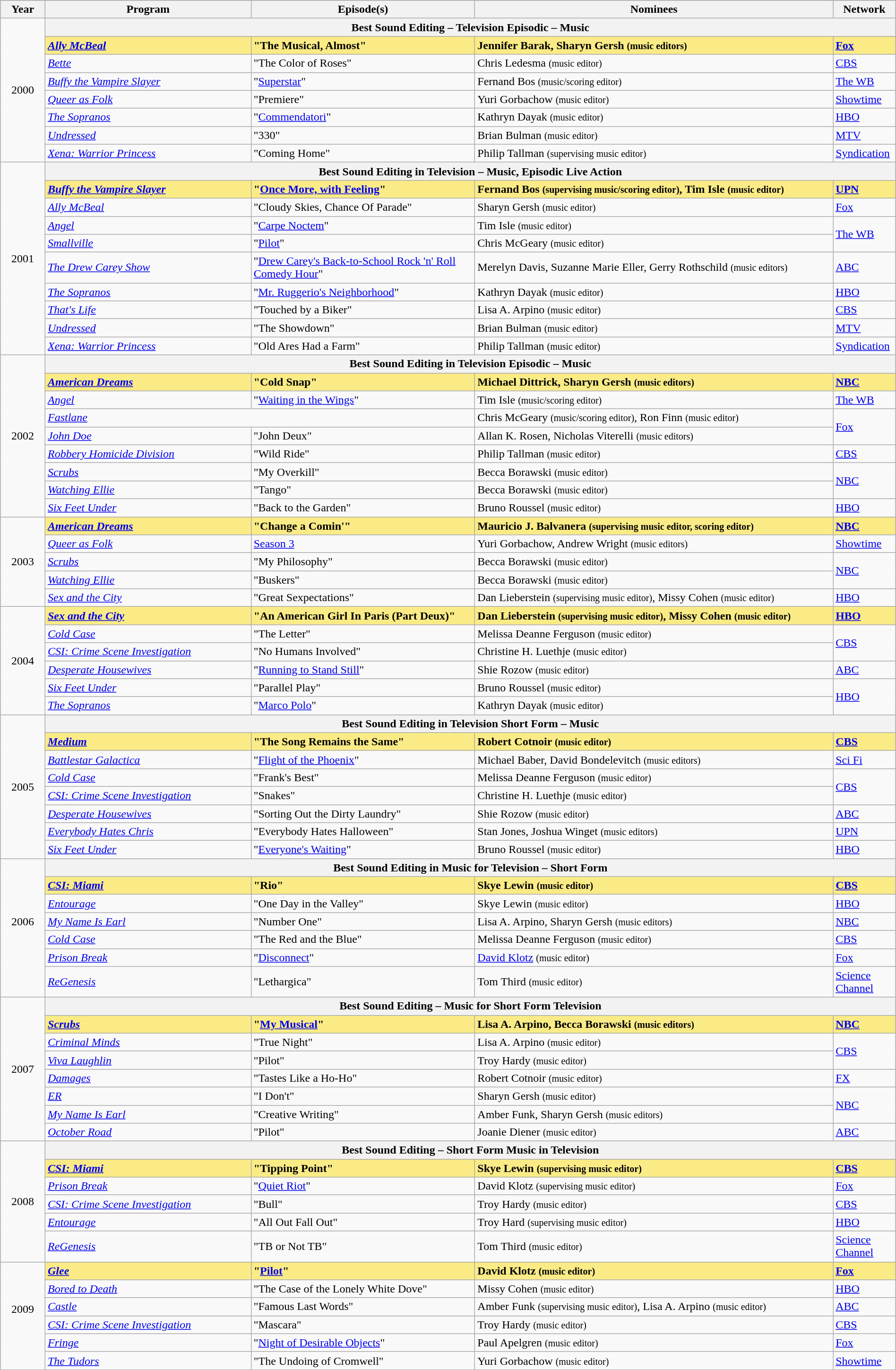<table class="wikitable" style="width:100%">
<tr bgcolor="#bebebe">
<th width="5%">Year</th>
<th width="23%">Program</th>
<th width="25%">Episode(s)</th>
<th width="40%">Nominees</th>
<th width="7%">Network</th>
</tr>
<tr>
<td rowspan="8" style="text-align:center;">2000<br></td>
<th colspan="4">Best Sound Editing – Television Episodic – Music</th>
</tr>
<tr style="background:#FAEB86;"|>
<td><strong><em><a href='#'>Ally McBeal</a></em></strong></td>
<td><strong>"The Musical, Almost"</strong></td>
<td><strong>Jennifer Barak, Sharyn Gersh <small>(music editors)</small></strong></td>
<td><strong><a href='#'>Fox</a></strong></td>
</tr>
<tr>
<td><em><a href='#'>Bette</a></em></td>
<td>"The Color of Roses"</td>
<td>Chris Ledesma <small>(music editor)</small></td>
<td><a href='#'>CBS</a></td>
</tr>
<tr>
<td><em><a href='#'>Buffy the Vampire Slayer</a></em></td>
<td>"<a href='#'>Superstar</a>"</td>
<td>Fernand Bos <small>(music/scoring editor)</small></td>
<td><a href='#'>The WB</a></td>
</tr>
<tr>
<td><em><a href='#'>Queer as Folk</a></em></td>
<td>"Premiere"</td>
<td>Yuri Gorbachow <small>(music editor)</small></td>
<td><a href='#'>Showtime</a></td>
</tr>
<tr>
<td><em><a href='#'>The Sopranos</a></em></td>
<td>"<a href='#'>Commendatori</a>"</td>
<td>Kathryn Dayak <small>(music editor)</small></td>
<td><a href='#'>HBO</a></td>
</tr>
<tr>
<td><em><a href='#'>Undressed</a></em></td>
<td>"330"</td>
<td>Brian Bulman <small>(music editor)</small></td>
<td><a href='#'>MTV</a></td>
</tr>
<tr>
<td><em><a href='#'>Xena: Warrior Princess</a></em></td>
<td>"Coming Home"</td>
<td>Philip Tallman <small>(supervising music editor)</small></td>
<td><a href='#'>Syndication</a></td>
</tr>
<tr>
<td rowspan="10" style="text-align:center;">2001<br></td>
<th colspan="4">Best Sound Editing in Television – Music, Episodic Live Action</th>
</tr>
<tr style="background:#FAEB86;"|>
<td><strong><em><a href='#'>Buffy the Vampire Slayer</a></em></strong></td>
<td><strong>"<a href='#'>Once More, with Feeling</a>"</strong></td>
<td><strong>Fernand Bos <small>(supervising music/scoring editor)</small>, Tim Isle <small>(music editor)</small></strong></td>
<td><strong><a href='#'>UPN</a></strong></td>
</tr>
<tr>
<td><em><a href='#'>Ally McBeal</a></em></td>
<td>"Cloudy Skies, Chance Of Parade"</td>
<td>Sharyn Gersh <small>(music editor)</small></td>
<td><a href='#'>Fox</a></td>
</tr>
<tr>
<td><em><a href='#'>Angel</a></em></td>
<td>"<a href='#'>Carpe Noctem</a>"</td>
<td>Tim Isle <small>(music editor)</small></td>
<td rowspan="2"><a href='#'>The WB</a></td>
</tr>
<tr>
<td><em><a href='#'>Smallville</a></em></td>
<td>"<a href='#'>Pilot</a>"</td>
<td>Chris McGeary <small>(music editor)</small></td>
</tr>
<tr>
<td><em><a href='#'>The Drew Carey Show</a></em></td>
<td>"<a href='#'>Drew Carey's Back-to-School Rock 'n' Roll Comedy Hour</a>"</td>
<td>Merelyn Davis, Suzanne Marie Eller, Gerry Rothschild <small>(music editors)</small></td>
<td><a href='#'>ABC</a></td>
</tr>
<tr>
<td><em><a href='#'>The Sopranos</a></em></td>
<td>"<a href='#'>Mr. Ruggerio's Neighborhood</a>"</td>
<td>Kathryn Dayak <small>(music editor)</small></td>
<td><a href='#'>HBO</a></td>
</tr>
<tr>
<td><em><a href='#'>That's Life</a></em></td>
<td>"Touched by a Biker"</td>
<td>Lisa A. Arpino <small>(music editor)</small></td>
<td><a href='#'>CBS</a></td>
</tr>
<tr>
<td><em><a href='#'>Undressed</a></em></td>
<td>"The Showdown"</td>
<td>Brian Bulman <small>(music editor)</small></td>
<td><a href='#'>MTV</a></td>
</tr>
<tr>
<td><em><a href='#'>Xena: Warrior Princess</a></em></td>
<td>"Old Ares Had a Farm"</td>
<td>Philip Tallman <small>(music editor)</small></td>
<td><a href='#'>Syndication</a></td>
</tr>
<tr>
<td rowspan="9" style="text-align:center;">2002<br></td>
<th colspan="4">Best Sound Editing in Television Episodic – Music</th>
</tr>
<tr style="background:#FAEB86;"|>
<td><strong><em><a href='#'>American Dreams</a></em></strong></td>
<td><strong>"Cold Snap"</strong></td>
<td><strong>Michael Dittrick, Sharyn Gersh <small>(music editors)</small></strong></td>
<td><strong><a href='#'>NBC</a></strong></td>
</tr>
<tr>
<td><em><a href='#'>Angel</a></em></td>
<td>"<a href='#'>Waiting in the Wings</a>"</td>
<td>Tim Isle <small>(music/scoring editor)</small></td>
<td><a href='#'>The WB</a></td>
</tr>
<tr>
<td colspan="2"><em><a href='#'>Fastlane</a></em></td>
<td>Chris McGeary <small>(music/scoring editor)</small>, Ron Finn <small>(music editor)</small></td>
<td rowspan="2"><a href='#'>Fox</a></td>
</tr>
<tr>
<td><em><a href='#'>John Doe</a></em></td>
<td>"John Deux"</td>
<td>Allan K. Rosen, Nicholas Viterelli <small>(music editors)</small></td>
</tr>
<tr>
<td><em><a href='#'>Robbery Homicide Division</a></em></td>
<td>"Wild Ride"</td>
<td>Philip Tallman <small>(music editor)</small></td>
<td><a href='#'>CBS</a></td>
</tr>
<tr>
<td><em><a href='#'>Scrubs</a></em></td>
<td>"My Overkill"</td>
<td>Becca Borawski <small>(music editor)</small></td>
<td rowspan="2"><a href='#'>NBC</a></td>
</tr>
<tr>
<td><em><a href='#'>Watching Ellie</a></em></td>
<td>"Tango"</td>
<td>Becca Borawski <small>(music editor)</small></td>
</tr>
<tr>
<td><em><a href='#'>Six Feet Under</a></em></td>
<td>"Back to the Garden"</td>
<td>Bruno Roussel <small>(music editor)</small></td>
<td><a href='#'>HBO</a></td>
</tr>
<tr>
<td rowspan=5 style="text-align:center">2003<br></td>
<td style="background:#FAEB86;"><strong><em><a href='#'>American Dreams</a></em></strong></td>
<td style="background:#FAEB86;"><strong>"Change a Comin'"</strong></td>
<td style="background:#FAEB86;"><strong>Mauricio J. Balvanera <small>(supervising music editor, scoring editor)</small></strong></td>
<td style="background:#FAEB86;"><strong><a href='#'>NBC</a></strong></td>
</tr>
<tr>
<td><em><a href='#'>Queer as Folk</a></em></td>
<td><a href='#'>Season 3</a></td>
<td>Yuri Gorbachow, Andrew Wright <small>(music editors)</small></td>
<td><a href='#'>Showtime</a></td>
</tr>
<tr>
<td><em><a href='#'>Scrubs</a></em></td>
<td>"My Philosophy"</td>
<td>Becca Borawski <small>(music editor)</small></td>
<td rowspan="2"><a href='#'>NBC</a></td>
</tr>
<tr>
<td><em><a href='#'>Watching Ellie</a></em></td>
<td>"Buskers"</td>
<td>Becca Borawski <small>(music editor)</small></td>
</tr>
<tr>
<td><em><a href='#'>Sex and the City</a></em></td>
<td>"Great Sexpectations"</td>
<td>Dan Lieberstein <small>(supervising music editor)</small>, Missy Cohen <small>(music editor)</small></td>
<td><a href='#'>HBO</a></td>
</tr>
<tr>
<td rowspan=6 style="text-align:center">2004<br></td>
<td style="background:#FAEB86;"><strong><em><a href='#'>Sex and the City</a></em></strong></td>
<td style="background:#FAEB86;"><strong>"An American Girl In Paris (Part Deux)"</strong></td>
<td style="background:#FAEB86;"><strong>Dan Lieberstein <small>(supervising music editor)</small>, Missy Cohen <small>(music editor)</small></strong></td>
<td style="background:#FAEB86;"><strong><a href='#'>HBO</a></strong></td>
</tr>
<tr>
<td><em><a href='#'>Cold Case</a></em></td>
<td>"The Letter"</td>
<td>Melissa Deanne Ferguson <small>(music editor)</small></td>
<td rowspan="2"><a href='#'>CBS</a></td>
</tr>
<tr>
<td><em><a href='#'>CSI: Crime Scene Investigation</a></em></td>
<td>"No Humans Involved"</td>
<td>Christine H. Luethje <small>(music editor)</small></td>
</tr>
<tr>
<td><em><a href='#'>Desperate Housewives</a></em></td>
<td>"<a href='#'>Running to Stand Still</a>"</td>
<td>Shie Rozow <small>(music editor)</small></td>
<td><a href='#'>ABC</a></td>
</tr>
<tr>
<td><em><a href='#'>Six Feet Under</a></em></td>
<td>"Parallel Play"</td>
<td>Bruno Roussel <small>(music editor)</small></td>
<td rowspan="2"><a href='#'>HBO</a></td>
</tr>
<tr>
<td><em><a href='#'>The Sopranos</a></em></td>
<td>"<a href='#'>Marco Polo</a>"</td>
<td>Kathryn Dayak <small>(music editor)</small></td>
</tr>
<tr>
<td rowspan=8 style="text-align:center">2005<br></td>
<th colspan="4">Best Sound Editing in Television Short Form – Music</th>
</tr>
<tr style="background:#FAEB86;"|>
<td><strong><em><a href='#'>Medium</a></em></strong></td>
<td><strong>"The Song Remains the Same"</strong></td>
<td><strong>Robert Cotnoir <small>(music editor)</small></strong></td>
<td><strong><a href='#'>CBS</a></strong></td>
</tr>
<tr>
<td><em><a href='#'>Battlestar Galactica</a></em></td>
<td>"<a href='#'>Flight of the Phoenix</a>"</td>
<td>Michael Baber, David Bondelevitch <small>(music editors)</small></td>
<td><a href='#'>Sci Fi</a></td>
</tr>
<tr>
<td><em><a href='#'>Cold Case</a></em></td>
<td>"Frank's Best"</td>
<td>Melissa Deanne Ferguson <small>(music editor)</small></td>
<td rowspan="2"><a href='#'>CBS</a></td>
</tr>
<tr>
<td><em><a href='#'>CSI: Crime Scene Investigation</a></em></td>
<td>"Snakes"</td>
<td>Christine H. Luethje <small>(music editor)</small></td>
</tr>
<tr>
<td><em><a href='#'>Desperate Housewives</a></em></td>
<td>"Sorting Out the Dirty Laundry"</td>
<td>Shie Rozow <small>(music editor)</small></td>
<td><a href='#'>ABC</a></td>
</tr>
<tr>
<td><em><a href='#'>Everybody Hates Chris</a></em></td>
<td>"Everybody Hates Halloween"</td>
<td>Stan Jones, Joshua Winget <small>(music editors)</small></td>
<td><a href='#'>UPN</a></td>
</tr>
<tr>
<td><em><a href='#'>Six Feet Under</a></em></td>
<td>"<a href='#'>Everyone's Waiting</a>"</td>
<td>Bruno Roussel <small>(music editor)</small></td>
<td><a href='#'>HBO</a></td>
</tr>
<tr>
<td rowspan="7" style="text-align:center;">2006<br><br></td>
<th colspan="4">Best Sound Editing in Music for Television – Short Form</th>
</tr>
<tr style="background:#FAEB86;"|>
<td><strong><em><a href='#'>CSI: Miami</a></em></strong></td>
<td><strong>"Rio"</strong></td>
<td><strong>Skye Lewin <small>(music editor)</small></strong></td>
<td><strong><a href='#'>CBS</a></strong></td>
</tr>
<tr>
<td><em><a href='#'>Entourage</a></em></td>
<td>"One Day in the Valley"</td>
<td>Skye Lewin <small>(music editor)</small></td>
<td><a href='#'>HBO</a></td>
</tr>
<tr>
<td><em><a href='#'>My Name Is Earl</a></em></td>
<td>"Number One"</td>
<td>Lisa A. Arpino, Sharyn Gersh <small>(music editors)</small></td>
<td><a href='#'>NBC</a></td>
</tr>
<tr>
<td><em><a href='#'>Cold Case</a></em></td>
<td>"The Red and the Blue"</td>
<td>Melissa Deanne Ferguson <small>(music editor)</small></td>
<td><a href='#'>CBS</a></td>
</tr>
<tr>
<td><em><a href='#'>Prison Break</a></em></td>
<td>"<a href='#'>Disconnect</a>"</td>
<td><a href='#'>David Klotz</a> <small>(music editor)</small></td>
<td><a href='#'>Fox</a></td>
</tr>
<tr>
<td><em><a href='#'>ReGenesis</a></em></td>
<td>"Lethargica"</td>
<td>Tom Third <small>(music editor)</small></td>
<td><a href='#'>Science Channel</a></td>
</tr>
<tr>
<td rowspan="8" style="text-align:center;">2007<br></td>
<th colspan="4">Best Sound Editing – Music for Short Form Television</th>
</tr>
<tr style="background:#FAEB86;"|>
<td><strong><em><a href='#'>Scrubs</a></em></strong></td>
<td><strong>"<a href='#'>My Musical</a>"</strong></td>
<td><strong>Lisa A. Arpino, Becca Borawski <small>(music editors)</small></strong></td>
<td><strong><a href='#'>NBC</a></strong></td>
</tr>
<tr>
<td><em><a href='#'>Criminal Minds</a></em></td>
<td>"True Night"</td>
<td>Lisa A. Arpino <small>(music editor)</small></td>
<td rowspan="2"><a href='#'>CBS</a></td>
</tr>
<tr>
<td><em><a href='#'>Viva Laughlin</a></em></td>
<td>"Pilot"</td>
<td>Troy Hardy <small>(music editor)</small></td>
</tr>
<tr>
<td><em><a href='#'>Damages</a></em></td>
<td>"Tastes Like a Ho-Ho"</td>
<td>Robert Cotnoir <small>(music editor)</small></td>
<td><a href='#'>FX</a></td>
</tr>
<tr>
<td><em><a href='#'>ER</a></em></td>
<td>"I Don't"</td>
<td>Sharyn Gersh <small>(music editor)</small></td>
<td rowspan="2"><a href='#'>NBC</a></td>
</tr>
<tr>
<td><em><a href='#'>My Name Is Earl</a></em></td>
<td>"Creative Writing"</td>
<td>Amber Funk, Sharyn Gersh <small>(music editors)</small></td>
</tr>
<tr>
<td><em><a href='#'>October Road</a></em></td>
<td>"Pilot"</td>
<td>Joanie Diener <small>(music editor)</small></td>
<td><a href='#'>ABC</a></td>
</tr>
<tr>
<td rowspan="6" style="text-align:center;">2008<br></td>
<th colspan="4">Best Sound Editing – Short Form Music in Television</th>
</tr>
<tr style="background:#FAEB86;"|>
<td><strong><em><a href='#'>CSI: Miami</a></em></strong></td>
<td><strong>"Tipping Point"</strong></td>
<td><strong>Skye Lewin <small>(supervising music editor)</small></strong></td>
<td><strong><a href='#'>CBS</a></strong></td>
</tr>
<tr>
<td><em><a href='#'>Prison Break</a></em></td>
<td>"<a href='#'>Quiet Riot</a>"</td>
<td>David Klotz <small>(supervising music editor)</small></td>
<td><a href='#'>Fox</a></td>
</tr>
<tr>
<td><em><a href='#'>CSI: Crime Scene Investigation</a></em></td>
<td>"Bull"</td>
<td>Troy Hardy <small>(music editor)</small></td>
<td><a href='#'>CBS</a></td>
</tr>
<tr>
<td><em><a href='#'>Entourage</a></em></td>
<td>"All Out Fall Out"</td>
<td>Troy Hard <small>(supervising music editor)</small></td>
<td><a href='#'>HBO</a></td>
</tr>
<tr>
<td><em><a href='#'>ReGenesis</a></em></td>
<td>"TB or Not TB"</td>
<td>Tom Third <small>(music editor)</small></td>
<td><a href='#'>Science Channel</a></td>
</tr>
<tr>
<td rowspan=6 style="text-align:center">2009<br><br></td>
<td style="background:#FAEB86;"><strong><em><a href='#'>Glee</a></em></strong></td>
<td style="background:#FAEB86;"><strong>"<a href='#'>Pilot</a>"</strong></td>
<td style="background:#FAEB86;"><strong>David Klotz <small>(music editor)</small></strong></td>
<td style="background:#FAEB86;"><strong><a href='#'>Fox</a></strong></td>
</tr>
<tr>
<td><em><a href='#'>Bored to Death</a></em></td>
<td>"The Case of the Lonely White Dove"</td>
<td>Missy Cohen <small>(music editor)</small></td>
<td><a href='#'>HBO</a></td>
</tr>
<tr>
<td><em><a href='#'>Castle</a></em></td>
<td>"Famous Last Words"</td>
<td>Amber Funk <small>(supervising music editor)</small>, Lisa A. Arpino <small>(music editor)</small></td>
<td><a href='#'>ABC</a></td>
</tr>
<tr>
<td><em><a href='#'>CSI: Crime Scene Investigation</a></em></td>
<td>"Mascara"</td>
<td>Troy Hardy <small>(music editor)</small></td>
<td><a href='#'>CBS</a></td>
</tr>
<tr>
<td><em><a href='#'>Fringe</a></em></td>
<td>"<a href='#'>Night of Desirable Objects</a>"</td>
<td>Paul Apelgren <small>(music editor)</small></td>
<td><a href='#'>Fox</a></td>
</tr>
<tr>
<td><em><a href='#'>The Tudors</a></em></td>
<td>"The Undoing of Cromwell"</td>
<td>Yuri Gorbachow <small>(music editor)</small></td>
<td><a href='#'>Showtime</a></td>
</tr>
</table>
